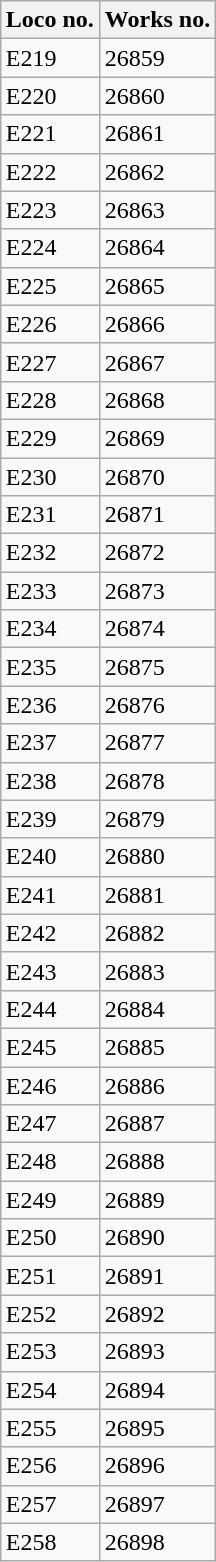<table class="wikitable collapsible collapsed sortable" style="margin:0.5em auto; font-size:100%;">
<tr>
<th>Loco no.</th>
<th>Works no.</th>
</tr>
<tr>
<td>E219</td>
<td>26859</td>
</tr>
<tr>
<td>E220</td>
<td>26860</td>
</tr>
<tr>
<td>E221</td>
<td>26861</td>
</tr>
<tr>
<td>E222</td>
<td>26862</td>
</tr>
<tr>
<td>E223</td>
<td>26863</td>
</tr>
<tr>
<td>E224</td>
<td>26864</td>
</tr>
<tr>
<td>E225</td>
<td>26865</td>
</tr>
<tr>
<td>E226</td>
<td>26866</td>
</tr>
<tr>
<td>E227</td>
<td>26867</td>
</tr>
<tr>
<td>E228</td>
<td>26868</td>
</tr>
<tr>
<td>E229</td>
<td>26869</td>
</tr>
<tr>
<td>E230</td>
<td>26870</td>
</tr>
<tr>
<td>E231</td>
<td>26871</td>
</tr>
<tr>
<td>E232</td>
<td>26872</td>
</tr>
<tr>
<td>E233</td>
<td>26873</td>
</tr>
<tr>
<td>E234</td>
<td>26874</td>
</tr>
<tr>
<td>E235</td>
<td>26875</td>
</tr>
<tr>
<td>E236</td>
<td>26876</td>
</tr>
<tr>
<td>E237</td>
<td>26877</td>
</tr>
<tr>
<td>E238</td>
<td>26878</td>
</tr>
<tr>
<td>E239</td>
<td>26879</td>
</tr>
<tr>
<td>E240</td>
<td>26880</td>
</tr>
<tr>
<td>E241</td>
<td>26881</td>
</tr>
<tr>
<td>E242</td>
<td>26882</td>
</tr>
<tr>
<td>E243</td>
<td>26883</td>
</tr>
<tr>
<td>E244</td>
<td>26884</td>
</tr>
<tr>
<td>E245</td>
<td>26885</td>
</tr>
<tr>
<td>E246</td>
<td>26886</td>
</tr>
<tr>
<td>E247</td>
<td>26887</td>
</tr>
<tr>
<td>E248</td>
<td>26888</td>
</tr>
<tr>
<td>E249</td>
<td>26889</td>
</tr>
<tr>
<td>E250</td>
<td>26890</td>
</tr>
<tr>
<td>E251</td>
<td>26891</td>
</tr>
<tr>
<td>E252</td>
<td>26892</td>
</tr>
<tr>
<td>E253</td>
<td>26893</td>
</tr>
<tr>
<td>E254</td>
<td>26894</td>
</tr>
<tr>
<td>E255</td>
<td>26895</td>
</tr>
<tr>
<td>E256</td>
<td>26896</td>
</tr>
<tr>
<td>E257</td>
<td>26897</td>
</tr>
<tr>
<td>E258</td>
<td>26898</td>
</tr>
</table>
